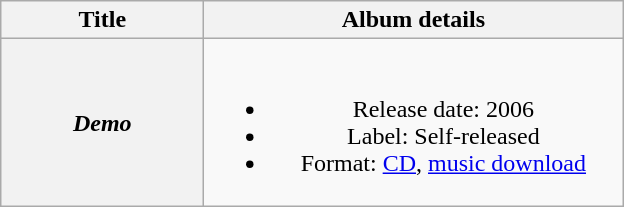<table class="wikitable plainrowheaders" style="text-align:center;">
<tr>
<th scope="col" style="width:8em;">Title</th>
<th scope="col" style="width:17em;">Album details</th>
</tr>
<tr>
<th scope="row"><em>Demo</em></th>
<td><br><ul><li>Release date: 2006</li><li>Label: Self-released</li><li>Format: <a href='#'>CD</a>, <a href='#'>music download</a></li></ul></td>
</tr>
</table>
